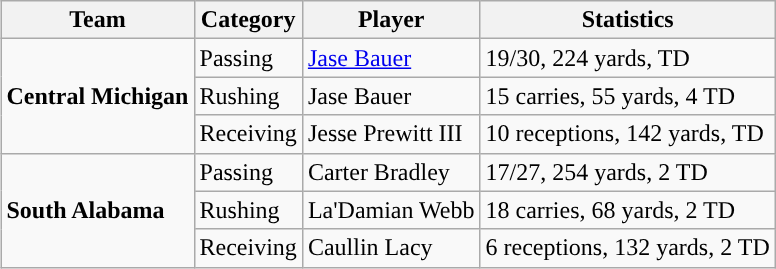<table class="wikitable" style="float: right;">
<tr>
<th>Team</th>
<th>Category</th>
<th>Player</th>
<th>Statistics</th>
</tr>
<tr>
<td rowspan=3><strong>Central Michigan</strong></td>
<td>Passing</td>
<td><a href='#'>Jase Bauer</a></td>
<td>19/30, 224 yards, TD</td>
</tr>
<tr>
<td>Rushing</td>
<td>Jase Bauer</td>
<td>15 carries, 55 yards, 4 TD</td>
</tr>
<tr>
<td>Receiving</td>
<td>Jesse Prewitt III</td>
<td>10 receptions, 142 yards, TD</td>
</tr>
<tr>
<td rowspan=3><strong>South Alabama</strong></td>
<td>Passing</td>
<td>Carter Bradley</td>
<td>17/27, 254 yards, 2 TD</td>
</tr>
<tr>
<td>Rushing</td>
<td>La'Damian Webb</td>
<td>18 carries, 68 yards, 2 TD</td>
</tr>
<tr>
<td>Receiving</td>
<td>Caullin Lacy</td>
<td>6 receptions, 132 yards, 2 TD</td>
</tr>
</table>
